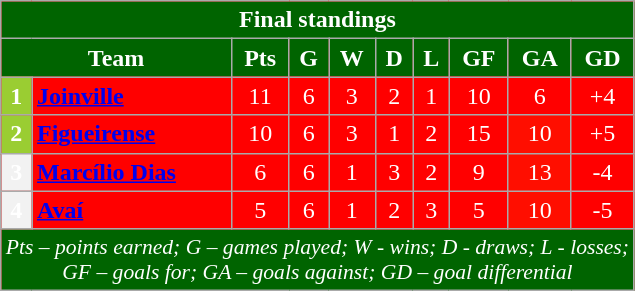<table class="wikitable" style="text-align:center; color:white; background:#ff0000">
<tr>
<th style="background:#006400" colspan="10">Final standings</th>
</tr>
<tr>
<th style="background:#006400" colspan="2">Team</th>
<th style="background:#006400">Pts</th>
<th style="background:#006400">G</th>
<th style="background:#006400">W</th>
<th style="background:#006400">D</th>
<th style="background:#006400">L</th>
<th style="background:#006400">GF</th>
<th style="background:#006400">GA</th>
<th style="background:#006400">GD</th>
</tr>
<tr>
<th style="background:#9ACD32">1</th>
<td align="left"><a href='#'><span><strong>Joinville</strong></span></a></td>
<td bgcolor=#ff0000 align="center"><span>11</span></td>
<td bgcolor=#ff0000 align="center"><span>6</span></td>
<td bgcolor=#ff0000 align="center"><span>3</span></td>
<td bgcolor=#ff0000 align="center"><span>2</span></td>
<td bgcolor=#ff0000 align="center"><span>1</span></td>
<td bgcolor=#ff0000 align="center"><span>10</span></td>
<td bgcolor=#ff0000 align="center"><span>6</span></td>
<td bgcolor=#ff0000 align="center"><span>+4</span></td>
</tr>
<tr>
<th style="background:#9ACD32">2</th>
<td align="left"><a href='#'><span> <strong>Figueirense</strong></span></a></td>
<td bgcolor=#ff0000 align="center"><span>10</span></td>
<td bgcolor=#ff0000 align="center"><span>6</span></td>
<td bgcolor=#ff0000 align="center"><span>3</span></td>
<td bgcolor=#ff0000 align="center"><span>1</span></td>
<td bgcolor=#ff0000 align="center"><span>2</span></td>
<td bgcolor=#ff0000 align="center"><span>15</span></td>
<td bgcolor=#ff0E00 align="center"><span>10</span></td>
<td bgcolor=#ff0000 align="center"><span>+5</span></td>
</tr>
<tr>
<th>3</th>
<td align="left"><a href='#'><span><strong>Marcílio Dias</strong></span></a></td>
<td bgcolor=#ff0000 align="center"><span>6</span></td>
<td bgcolor=#ff0000 align="center"><span>6</span></td>
<td bgcolor=#ff0000 align="center"><span>1</span></td>
<td bgcolor=#ff0000 align="center"><span>3</span></td>
<td bgcolor=#ff0000 align="center"><span>2</span></td>
<td bgcolor=#ff0000 align="center"><span>9</span></td>
<td bgcolor=#ff0E00 align="center"><span>13</span></td>
<td bgcolor=#ff0000 align="center"><span>-4</span></td>
</tr>
<tr>
<th>4</th>
<td align="left"><a href='#'><span><strong>Avaí</strong></span></a></td>
<td bgcolor=#ff0000 align="center"><span>5</span></td>
<td bgcolor=#ff0000 align="center"><span>6</span></td>
<td bgcolor=#ff0000 align="center"><span>1</span></td>
<td bgcolor=#ff0000 align="center"><span>2</span></td>
<td bgcolor=#ff0000 align="center"><span>3</span></td>
<td bgcolor=#ff0000 align="center"><span>5</span></td>
<td bgcolor=#ff0E00 align="center"><span>10</span></td>
<td bgcolor=#ff0000 align="center"><span>-5</span></td>
</tr>
<tr>
<td colspan="10" style="background:#006400; font-size:90%; font-style:italic">Pts – points earned; G – games played; W - wins; D - draws; L - losses;<br>GF – goals for; GA – goals against; GD – goal differential</td>
</tr>
</table>
